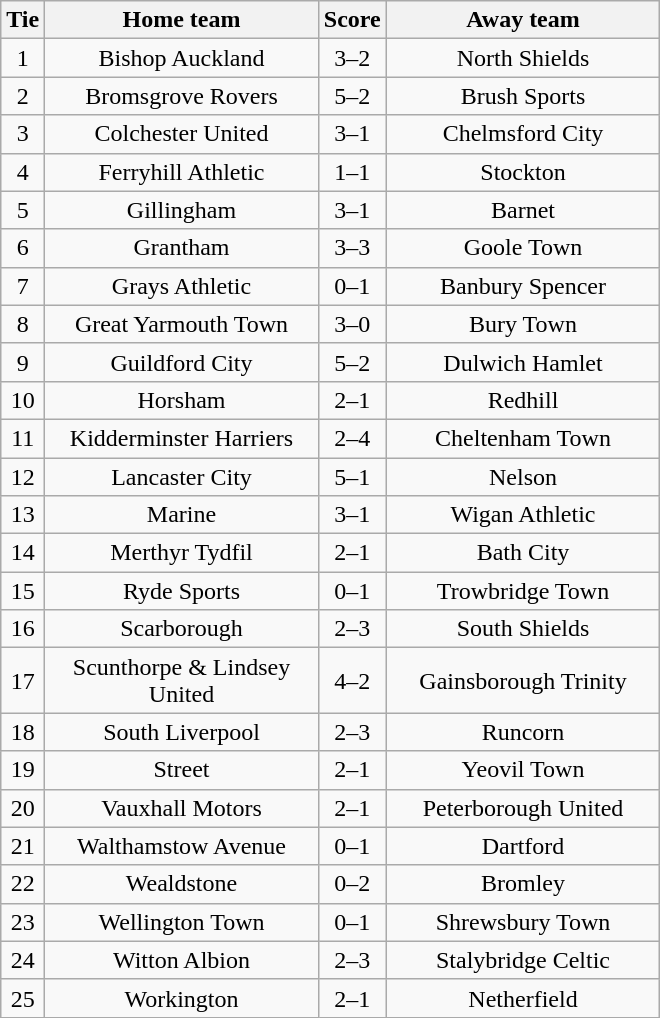<table class="wikitable" style="text-align:center;">
<tr>
<th width=20>Tie</th>
<th width=175>Home team</th>
<th width=20>Score</th>
<th width=175>Away team</th>
</tr>
<tr>
<td>1</td>
<td>Bishop Auckland</td>
<td>3–2</td>
<td>North Shields</td>
</tr>
<tr>
<td>2</td>
<td>Bromsgrove Rovers</td>
<td>5–2</td>
<td>Brush Sports</td>
</tr>
<tr>
<td>3</td>
<td>Colchester United</td>
<td>3–1</td>
<td>Chelmsford City</td>
</tr>
<tr>
<td>4</td>
<td>Ferryhill Athletic</td>
<td>1–1</td>
<td>Stockton</td>
</tr>
<tr>
<td>5</td>
<td>Gillingham</td>
<td>3–1</td>
<td>Barnet</td>
</tr>
<tr>
<td>6</td>
<td>Grantham</td>
<td>3–3</td>
<td>Goole Town</td>
</tr>
<tr>
<td>7</td>
<td>Grays Athletic</td>
<td>0–1</td>
<td>Banbury Spencer</td>
</tr>
<tr>
<td>8</td>
<td>Great Yarmouth Town</td>
<td>3–0</td>
<td>Bury Town</td>
</tr>
<tr>
<td>9</td>
<td>Guildford City</td>
<td>5–2</td>
<td>Dulwich Hamlet</td>
</tr>
<tr>
<td>10</td>
<td>Horsham</td>
<td>2–1</td>
<td>Redhill</td>
</tr>
<tr>
<td>11</td>
<td>Kidderminster Harriers</td>
<td>2–4</td>
<td>Cheltenham Town</td>
</tr>
<tr>
<td>12</td>
<td>Lancaster City</td>
<td>5–1</td>
<td>Nelson</td>
</tr>
<tr>
<td>13</td>
<td>Marine</td>
<td>3–1</td>
<td>Wigan Athletic</td>
</tr>
<tr>
<td>14</td>
<td>Merthyr Tydfil</td>
<td>2–1</td>
<td>Bath City</td>
</tr>
<tr>
<td>15</td>
<td>Ryde Sports</td>
<td>0–1</td>
<td>Trowbridge Town</td>
</tr>
<tr>
<td>16</td>
<td>Scarborough</td>
<td>2–3</td>
<td>South Shields</td>
</tr>
<tr>
<td>17</td>
<td>Scunthorpe & Lindsey United</td>
<td>4–2</td>
<td>Gainsborough Trinity</td>
</tr>
<tr>
<td>18</td>
<td>South Liverpool</td>
<td>2–3</td>
<td>Runcorn</td>
</tr>
<tr>
<td>19</td>
<td>Street</td>
<td>2–1</td>
<td>Yeovil Town</td>
</tr>
<tr>
<td>20</td>
<td>Vauxhall Motors</td>
<td>2–1</td>
<td>Peterborough United</td>
</tr>
<tr>
<td>21</td>
<td>Walthamstow Avenue</td>
<td>0–1</td>
<td>Dartford</td>
</tr>
<tr>
<td>22</td>
<td>Wealdstone</td>
<td>0–2</td>
<td>Bromley</td>
</tr>
<tr>
<td>23</td>
<td>Wellington Town</td>
<td>0–1</td>
<td>Shrewsbury Town</td>
</tr>
<tr>
<td>24</td>
<td>Witton Albion</td>
<td>2–3</td>
<td>Stalybridge Celtic</td>
</tr>
<tr>
<td>25</td>
<td>Workington</td>
<td>2–1</td>
<td>Netherfield</td>
</tr>
</table>
